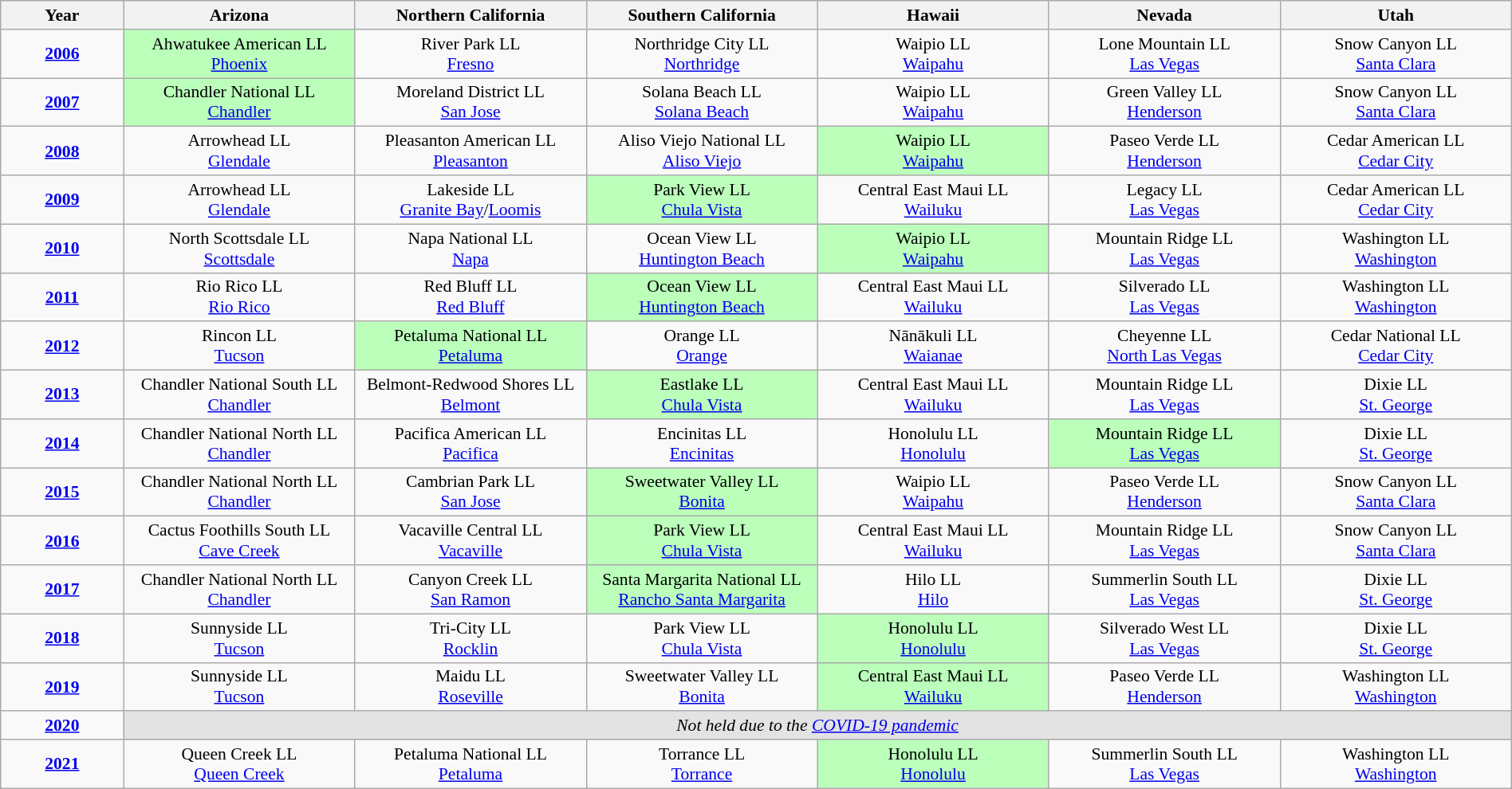<table class="wikitable" width="100%" style="font-size:90%; text-align:center;">
<tr>
<th width="50">Year</th>
<th width="100" align="center"> Arizona</th>
<th width="100" align="center"> Northern California</th>
<th width="100" align="center"> Southern California</th>
<th width="100" align="center"> Hawaii</th>
<th width="100" align="center"> Nevada</th>
<th width="100" align="center"> Utah</th>
</tr>
<tr>
<td><strong><a href='#'>2006</a></strong></td>
<td style="background:#bfb;">Ahwatukee American LL<br><a href='#'>Phoenix</a></td>
<td>River Park LL<br><a href='#'>Fresno</a></td>
<td>Northridge City LL<br><a href='#'>Northridge</a></td>
<td>Waipio LL<br><a href='#'>Waipahu</a></td>
<td>Lone Mountain LL<br><a href='#'>Las Vegas</a></td>
<td>Snow Canyon LL<br><a href='#'>Santa Clara</a></td>
</tr>
<tr>
<td><strong><a href='#'>2007</a></strong></td>
<td style="background:#bfb;">Chandler National LL<br><a href='#'>Chandler</a></td>
<td>Moreland District LL<br><a href='#'>San Jose</a></td>
<td>Solana Beach LL<br><a href='#'>Solana Beach</a></td>
<td>Waipio LL<br><a href='#'>Waipahu</a></td>
<td>Green Valley LL<br><a href='#'>Henderson</a></td>
<td>Snow Canyon LL<br><a href='#'>Santa Clara</a></td>
</tr>
<tr>
<td><strong><a href='#'>2008</a></strong></td>
<td>Arrowhead LL<br><a href='#'>Glendale</a></td>
<td>Pleasanton American LL<br><a href='#'>Pleasanton</a></td>
<td>Aliso Viejo National LL<br><a href='#'>Aliso Viejo</a></td>
<td style="background:#bfb;">Waipio LL<br><a href='#'>Waipahu</a></td>
<td>Paseo Verde LL<br><a href='#'>Henderson</a></td>
<td>Cedar American LL<br><a href='#'>Cedar City</a></td>
</tr>
<tr>
<td><strong><a href='#'>2009</a></strong></td>
<td>Arrowhead LL<br><a href='#'>Glendale</a></td>
<td>Lakeside LL<br><a href='#'>Granite Bay</a>/<a href='#'>Loomis</a></td>
<td style="background:#bfb;">Park View LL<br><a href='#'>Chula Vista</a></td>
<td>Central East Maui LL<br><a href='#'>Wailuku</a></td>
<td>Legacy LL<br><a href='#'>Las Vegas</a></td>
<td>Cedar American LL<br><a href='#'>Cedar City</a></td>
</tr>
<tr>
<td><strong><a href='#'>2010</a></strong></td>
<td>North Scottsdale LL<br><a href='#'>Scottsdale</a></td>
<td>Napa National LL<br><a href='#'>Napa</a></td>
<td>Ocean View LL<br><a href='#'>Huntington Beach</a></td>
<td style="background:#bfb;">Waipio LL<br><a href='#'>Waipahu</a></td>
<td>Mountain Ridge LL<br><a href='#'>Las Vegas</a></td>
<td>Washington LL<br><a href='#'>Washington</a></td>
</tr>
<tr>
<td><strong><a href='#'>2011</a></strong></td>
<td>Rio Rico LL<br><a href='#'>Rio Rico</a></td>
<td>Red Bluff LL<br><a href='#'>Red Bluff</a></td>
<td style="background:#bfb;">Ocean View LL<br><a href='#'>Huntington Beach</a></td>
<td>Central East Maui LL<br><a href='#'>Wailuku</a></td>
<td>Silverado LL<br><a href='#'>Las Vegas</a></td>
<td>Washington LL<br><a href='#'>Washington</a></td>
</tr>
<tr>
<td><strong><a href='#'>2012</a></strong></td>
<td>Rincon LL<br><a href='#'>Tucson</a></td>
<td style="background:#bfb;">Petaluma National LL<br><a href='#'>Petaluma</a></td>
<td>Orange LL<br><a href='#'>Orange</a></td>
<td>Nānākuli LL<br><a href='#'>Waianae</a></td>
<td>Cheyenne LL<br><a href='#'>North Las Vegas</a></td>
<td>Cedar National LL<br><a href='#'>Cedar City</a></td>
</tr>
<tr>
<td><strong><a href='#'>2013</a></strong></td>
<td>Chandler National South LL<br><a href='#'>Chandler</a></td>
<td>Belmont-Redwood Shores LL<br><a href='#'>Belmont</a></td>
<td style="background:#bfb;">Eastlake LL<br><a href='#'>Chula Vista</a></td>
<td>Central East Maui LL<br><a href='#'>Wailuku</a></td>
<td>Mountain Ridge LL<br><a href='#'>Las Vegas</a></td>
<td>Dixie LL<br><a href='#'>St. George</a></td>
</tr>
<tr>
<td><strong><a href='#'>2014</a></strong></td>
<td>Chandler National North LL<br><a href='#'>Chandler</a></td>
<td>Pacifica American LL<br><a href='#'>Pacifica</a></td>
<td>Encinitas LL<br><a href='#'>Encinitas</a></td>
<td>Honolulu LL<br><a href='#'>Honolulu</a></td>
<td style="background:#bfb;">Mountain Ridge LL<br><a href='#'>Las Vegas</a></td>
<td>Dixie LL<br><a href='#'>St. George</a></td>
</tr>
<tr>
<td><strong><a href='#'>2015</a></strong></td>
<td>Chandler National North LL<br><a href='#'>Chandler</a></td>
<td>Cambrian Park LL<br><a href='#'>San Jose</a></td>
<td style="background:#bfb;">Sweetwater Valley LL<br><a href='#'>Bonita</a></td>
<td>Waipio LL<br><a href='#'>Waipahu</a></td>
<td>Paseo Verde LL<br><a href='#'>Henderson</a></td>
<td>Snow Canyon LL<br><a href='#'>Santa Clara</a></td>
</tr>
<tr>
<td><strong><a href='#'>2016</a></strong></td>
<td>Cactus Foothills South LL<br><a href='#'>Cave Creek</a></td>
<td>Vacaville Central LL<br><a href='#'>Vacaville</a></td>
<td style="background:#bfb;">Park View LL<br><a href='#'>Chula Vista</a></td>
<td>Central East Maui LL<br><a href='#'>Wailuku</a></td>
<td>Mountain Ridge LL<br><a href='#'>Las Vegas</a></td>
<td>Snow Canyon LL<br><a href='#'>Santa Clara</a></td>
</tr>
<tr>
<td><strong><a href='#'>2017</a></strong></td>
<td>Chandler National North LL<br><a href='#'>Chandler</a></td>
<td>Canyon Creek LL<br><a href='#'>San Ramon</a></td>
<td style="background:#bfb;">Santa Margarita National LL<br><a href='#'>Rancho Santa Margarita</a></td>
<td>Hilo LL<br><a href='#'>Hilo</a></td>
<td>Summerlin South LL<br><a href='#'>Las Vegas</a></td>
<td>Dixie LL<br><a href='#'>St. George</a></td>
</tr>
<tr>
<td><strong><a href='#'>2018</a></strong></td>
<td>Sunnyside LL<br><a href='#'>Tucson</a></td>
<td>Tri-City LL<br><a href='#'>Rocklin</a></td>
<td>Park View LL<br><a href='#'>Chula Vista</a></td>
<td style="background:#bfb;">Honolulu LL<br><a href='#'>Honolulu</a></td>
<td>Silverado West LL<br><a href='#'>Las Vegas</a></td>
<td>Dixie LL<br><a href='#'>St. George</a></td>
</tr>
<tr>
<td><strong><a href='#'>2019</a></strong></td>
<td>Sunnyside LL<br><a href='#'>Tucson</a></td>
<td>Maidu LL<br><a href='#'>Roseville</a></td>
<td>Sweetwater Valley LL<br><a href='#'>Bonita</a></td>
<td style="background:#bfb;">Central East Maui LL<br><a href='#'>Wailuku</a></td>
<td>Paseo Verde LL<br><a href='#'>Henderson</a></td>
<td>Washington LL<br><a href='#'>Washington</a></td>
</tr>
<tr>
<td><strong><a href='#'>2020</a></strong></td>
<td colspan=8; style="background:#e3e3e3;"><em>Not held due to the <a href='#'>COVID-19 pandemic</a></em></td>
</tr>
<tr>
<td><strong><a href='#'>2021</a></strong></td>
<td>Queen Creek LL<br><a href='#'>Queen Creek</a></td>
<td>Petaluma National LL<br><a href='#'>Petaluma</a></td>
<td>Torrance LL<br><a href='#'>Torrance</a></td>
<td style="background:#bfb;">Honolulu LL<br><a href='#'>Honolulu</a></td>
<td>Summerlin South LL<br><a href='#'>Las Vegas</a></td>
<td>Washington LL<br><a href='#'>Washington</a></td>
</tr>
</table>
